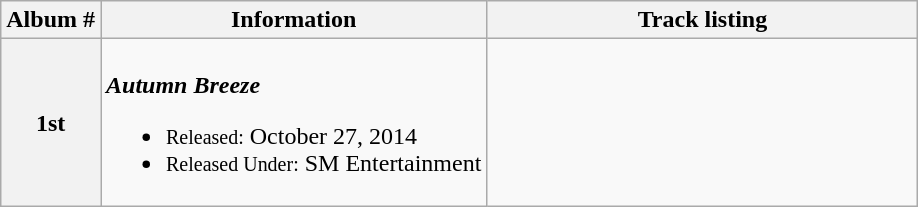<table class="wikitable">
<tr>
<th>Album #</th>
<th>Information</th>
<th style="width:280px;">Track listing</th>
</tr>
<tr>
<th>1st</th>
<td><br><strong><em>Autumn Breeze</em></strong><ul><li><small>Released:</small> October 27, 2014</li><li><small>Released Under:</small> SM Entertainment</li></ul></td>
<td style="text-align:center" style="font-size: 85%;"></td>
</tr>
</table>
